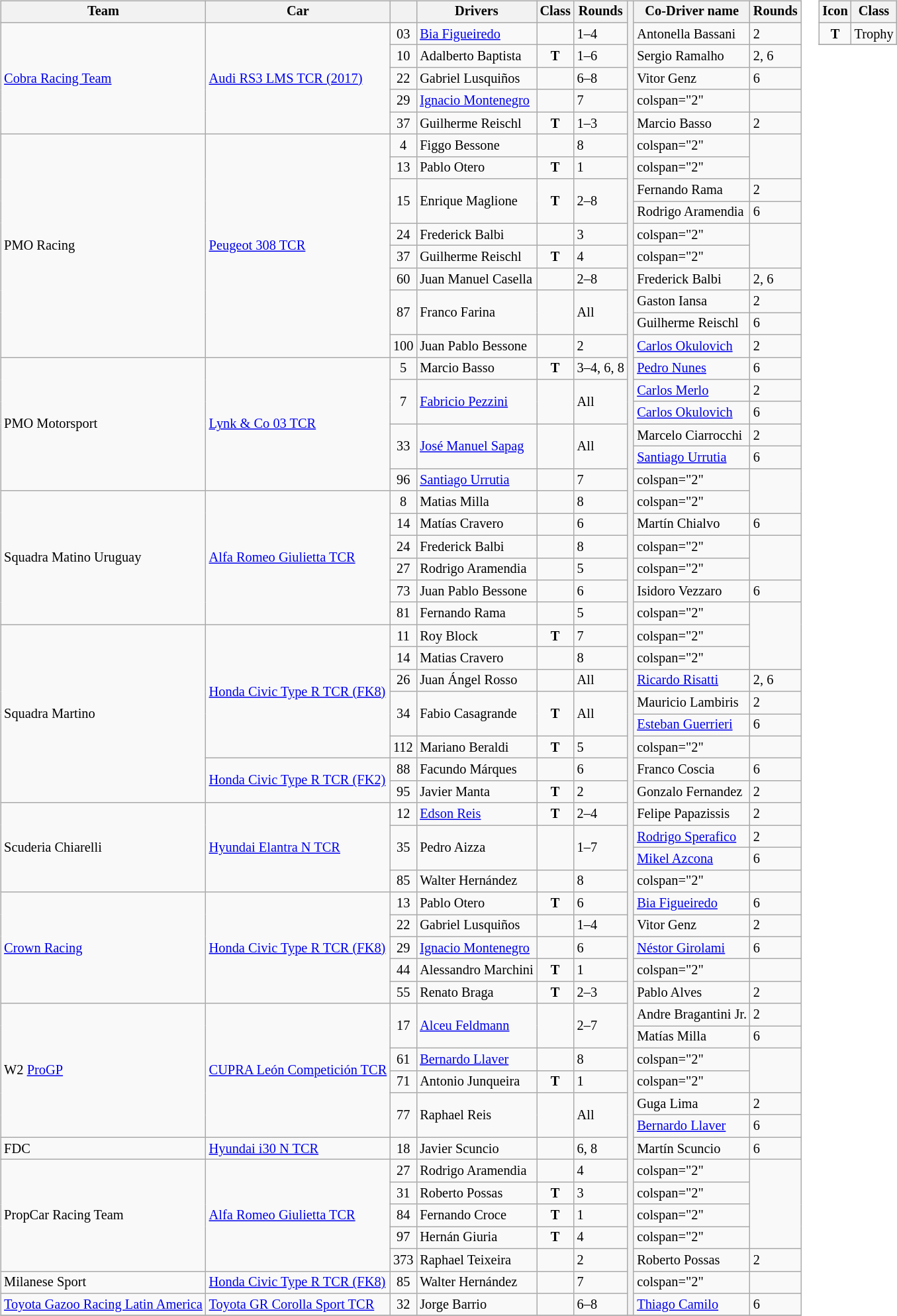<table>
<tr>
<td><br><table class="wikitable" style="font-size: 85%">
<tr>
<th>Team</th>
<th>Car</th>
<th></th>
<th>Drivers</th>
<th>Class</th>
<th>Rounds</th>
<th rowspan="59"></th>
<th>Co-Driver name</th>
<th>Rounds</th>
</tr>
<tr>
<td rowspan=5> <a href='#'>Cobra Racing Team</a></td>
<td rowspan=5><a href='#'>Audi RS3 LMS TCR (2017)</a></td>
<td align="center">03</td>
<td> <a href='#'>Bia Figueiredo</a></td>
<td align="center"></td>
<td>1–4</td>
<td> Antonella Bassani</td>
<td>2</td>
</tr>
<tr>
<td align="center">10</td>
<td> Adalberto Baptista</td>
<td align="center"><strong><span>T</span></strong></td>
<td>1–6</td>
<td> Sergio Ramalho</td>
<td>2, 6</td>
</tr>
<tr>
<td align="center">22</td>
<td> Gabriel Lusquiños</td>
<td align="center"></td>
<td>6–8</td>
<td> Vitor Genz</td>
<td>6</td>
</tr>
<tr>
<td align="center">29</td>
<td> <a href='#'>Ignacio Montenegro</a></td>
<td align="center"></td>
<td>7</td>
<td>colspan="2" </td>
</tr>
<tr>
<td align="center">37</td>
<td> Guilherme Reischl</td>
<td align="center"><strong><span>T</span></strong></td>
<td>1–3</td>
<td>  Marcio Basso</td>
<td>2</td>
</tr>
<tr>
<td rowspan=10> PMO Racing</td>
<td rowspan=10><a href='#'>Peugeot 308 TCR</a></td>
<td align="center">4</td>
<td> Figgo Bessone</td>
<td align=center></td>
<td>8</td>
<td>colspan="2" </td>
</tr>
<tr>
<td align="center">13</td>
<td> Pablo Otero</td>
<td align=center><strong><span>T</span></strong></td>
<td>1</td>
<td>colspan="2" </td>
</tr>
<tr>
<td rowspan=2 align="center">15</td>
<td rowspan=2> Enrique Maglione</td>
<td rowspan=2 align=center><strong><span>T</span></strong></td>
<td rowspan=2>2–8</td>
<td> Fernando Rama</td>
<td>2</td>
</tr>
<tr>
<td> Rodrigo Aramendia</td>
<td>6</td>
</tr>
<tr>
<td align="center">24</td>
<td> Frederick Balbi</td>
<td align=center></td>
<td>3</td>
<td>colspan="2" </td>
</tr>
<tr>
<td align="center">37</td>
<td> Guilherme Reischl</td>
<td align="center"><strong><span>T</span></strong></td>
<td>4</td>
<td>colspan="2" </td>
</tr>
<tr>
<td align="center">60</td>
<td> Juan Manuel Casella</td>
<td align=center></td>
<td>2–8</td>
<td> Frederick Balbi</td>
<td>2, 6</td>
</tr>
<tr>
<td rowspan=2 align=center>87</td>
<td rowspan=2> Franco Farina</td>
<td rowspan=2 align=center></td>
<td rowspan=2>All</td>
<td> Gaston Iansa</td>
<td>2</td>
</tr>
<tr>
<td> Guilherme Reischl</td>
<td>6</td>
</tr>
<tr>
<td align=center>100</td>
<td> Juan Pablo Bessone</td>
<td align=center></td>
<td>2</td>
<td> <a href='#'>Carlos Okulovich</a></td>
<td>2</td>
</tr>
<tr>
<td rowspan=6> PMO Motorsport</td>
<td rowspan=6><a href='#'>Lynk & Co 03 TCR</a></td>
<td align="center">5</td>
<td> Marcio Basso</td>
<td align="center"><strong><span>T</span></strong></td>
<td>3–4, 6, 8</td>
<td> <a href='#'>Pedro Nunes</a></td>
<td>6</td>
</tr>
<tr>
<td rowspan=2 align="center">7</td>
<td rowspan=2> <a href='#'>Fabricio Pezzini</a></td>
<td rowspan=2 align=center></td>
<td rowspan=2>All</td>
<td> <a href='#'>Carlos Merlo</a></td>
<td>2</td>
</tr>
<tr>
<td> <a href='#'>Carlos Okulovich</a></td>
<td>6</td>
</tr>
<tr>
<td rowspan=2 align="center">33</td>
<td rowspan=2> <a href='#'>José Manuel Sapag</a></td>
<td rowspan=2 align=center></td>
<td rowspan=2>All</td>
<td> Marcelo Ciarrocchi</td>
<td>2</td>
</tr>
<tr>
<td> <a href='#'>Santiago Urrutia</a></td>
<td>6</td>
</tr>
<tr>
<td align="center">96</td>
<td> <a href='#'>Santiago Urrutia</a></td>
<td align="center"></td>
<td>7</td>
<td>colspan="2" </td>
</tr>
<tr>
<td rowspan=6> Squadra Matino Uruguay</td>
<td rowspan=6><a href='#'>Alfa Romeo Giulietta TCR</a></td>
<td align="center">8</td>
<td> Matias Milla</td>
<td align=center></td>
<td>8</td>
<td>colspan="2" </td>
</tr>
<tr>
<td align="center">14</td>
<td> Matías Cravero</td>
<td align=center></td>
<td>6</td>
<td> Martín Chialvo</td>
<td>6</td>
</tr>
<tr>
<td align="center">24</td>
<td> Frederick Balbi</td>
<td align=center></td>
<td>8</td>
<td>colspan="2" </td>
</tr>
<tr>
<td align="center">27</td>
<td> Rodrigo Aramendia</td>
<td align=center></td>
<td>5</td>
<td>colspan="2" </td>
</tr>
<tr>
<td align="center">73</td>
<td> Juan Pablo Bessone</td>
<td align=center></td>
<td>6</td>
<td> Isidoro Vezzaro</td>
<td>6</td>
</tr>
<tr>
<td align="center">81</td>
<td> Fernando Rama</td>
<td align=center></td>
<td>5</td>
<td>colspan="2" </td>
</tr>
<tr>
<td rowspan="8"> Squadra Martino</td>
<td rowspan="6"><a href='#'>Honda Civic Type R TCR (FK8)</a></td>
<td align="center">11</td>
<td> Roy Block</td>
<td align=center><strong><span>T</span></strong></td>
<td>7</td>
<td>colspan="2" </td>
</tr>
<tr>
<td align="center">14</td>
<td> Matias Cravero</td>
<td align=center></td>
<td>8</td>
<td>colspan="2" </td>
</tr>
<tr>
<td align="center">26</td>
<td> Juan Ángel Rosso</td>
<td align=center></td>
<td>All</td>
<td> <a href='#'>Ricardo Risatti</a></td>
<td>2, 6</td>
</tr>
<tr>
<td rowspan=2 align=center>34</td>
<td rowspan=2> Fabio Casagrande</td>
<td rowspan=2 align=center><strong><span>T</span></strong></td>
<td rowspan=2>All</td>
<td> Mauricio Lambiris</td>
<td>2</td>
</tr>
<tr>
<td> <a href='#'>Esteban Guerrieri</a></td>
<td>6</td>
</tr>
<tr>
<td>112</td>
<td> Mariano Beraldi</td>
<td align=center><strong><span>T</span></strong></td>
<td>5</td>
<td>colspan="2" </td>
</tr>
<tr>
<td rowspan="2"><a href='#'>Honda Civic Type R TCR (FK2)</a></td>
<td align=center>88</td>
<td> Facundo Márques</td>
<td align=center></td>
<td>6</td>
<td> Franco Coscia</td>
<td>6</td>
</tr>
<tr>
<td align=center>95</td>
<td> Javier Manta</td>
<td align=center><strong><span>T</span></strong></td>
<td>2</td>
<td> Gonzalo Fernandez</td>
<td>2</td>
</tr>
<tr>
<td rowspan=4> Scuderia Chiarelli</td>
<td rowspan=4><a href='#'>Hyundai Elantra N TCR</a></td>
<td align="center">12</td>
<td> <a href='#'>Edson Reis</a></td>
<td align=center><strong><span>T</span></strong></td>
<td>2–4</td>
<td> Felipe Papazissis</td>
<td>2</td>
</tr>
<tr>
<td rowspan=2 align="center">35</td>
<td rowspan=2> Pedro Aizza</td>
<td rowspan=2 align=center></td>
<td rowspan=2>1–7</td>
<td> <a href='#'>Rodrigo Sperafico</a></td>
<td>2</td>
</tr>
<tr>
<td> <a href='#'>Mikel Azcona</a></td>
<td>6</td>
</tr>
<tr>
<td align="center">85</td>
<td> Walter Hernández</td>
<td align=center></td>
<td>8</td>
<td>colspan="2" </td>
</tr>
<tr>
<td rowspan=5> <a href='#'>Crown Racing</a></td>
<td rowspan=5><a href='#'>Honda Civic Type R TCR (FK8)</a></td>
<td align="center">13</td>
<td> Pablo Otero</td>
<td align=center><strong><span>T</span></strong></td>
<td>6</td>
<td> <a href='#'>Bia Figueiredo</a></td>
<td>6</td>
</tr>
<tr>
<td align="center">22</td>
<td> Gabriel Lusquiños</td>
<td align=center></td>
<td>1–4</td>
<td> Vitor Genz</td>
<td>2</td>
</tr>
<tr>
<td align="center">29</td>
<td> <a href='#'>Ignacio Montenegro</a></td>
<td align=center></td>
<td>6</td>
<td> <a href='#'>Néstor Girolami</a></td>
<td>6</td>
</tr>
<tr>
<td align="center">44</td>
<td> Alessandro Marchini</td>
<td align=center><strong><span>T</span></strong></td>
<td>1</td>
<td>colspan="2" </td>
</tr>
<tr>
<td align="center">55</td>
<td> Renato Braga</td>
<td align=center><strong><span>T</span></strong></td>
<td>2–3</td>
<td> Pablo Alves</td>
<td>2</td>
</tr>
<tr>
<td rowspan=6> W2 <a href='#'>ProGP</a></td>
<td rowspan=6><a href='#'>CUPRA León Competición TCR</a></td>
<td rowspan=2 align="center">17</td>
<td rowspan=2> <a href='#'>Alceu Feldmann</a></td>
<td rowspan=2 align=center></td>
<td rowspan=2>2–7</td>
<td> Andre Bragantini Jr.</td>
<td>2</td>
</tr>
<tr>
<td> Matías Milla</td>
<td>6</td>
</tr>
<tr>
<td align=center>61</td>
<td> <a href='#'>Bernardo Llaver</a></td>
<td align=center></td>
<td>8</td>
<td>colspan="2" </td>
</tr>
<tr>
<td align=center>71</td>
<td> Antonio Junqueira</td>
<td align=center><strong><span>T</span></strong></td>
<td>1</td>
<td>colspan="2" </td>
</tr>
<tr>
<td rowspan=2 align="center">77</td>
<td rowspan=2> Raphael Reis</td>
<td rowspan=2 align=center></td>
<td rowspan=2>All</td>
<td> Guga Lima</td>
<td>2</td>
</tr>
<tr>
<td> <a href='#'>Bernardo Llaver</a></td>
<td>6</td>
</tr>
<tr>
<td> FDC</td>
<td><a href='#'>Hyundai i30 N TCR</a></td>
<td align="center">18</td>
<td> Javier Scuncio</td>
<td align=center></td>
<td>6, 8</td>
<td> Martín Scuncio</td>
<td>6</td>
</tr>
<tr>
<td rowspan=5> PropCar Racing Team</td>
<td rowspan=5><a href='#'>Alfa Romeo Giulietta TCR</a></td>
<td align="center">27</td>
<td> Rodrigo Aramendia</td>
<td align=center></td>
<td>4</td>
<td>colspan="2" </td>
</tr>
<tr>
<td align="center">31</td>
<td> Roberto Possas</td>
<td align=center><strong><span>T</span></strong></td>
<td>3</td>
<td>colspan="2" </td>
</tr>
<tr>
<td align="center">84</td>
<td> Fernando Croce</td>
<td align=center><strong><span>T</span></strong></td>
<td>1</td>
<td>colspan="2" </td>
</tr>
<tr>
<td align="center">97</td>
<td> Hernán Giuria</td>
<td align=center><strong><span>T</span></strong></td>
<td>4</td>
<td>colspan="2" </td>
</tr>
<tr>
<td align="center">373</td>
<td> Raphael Teixeira</td>
<td align=center></td>
<td>2</td>
<td> Roberto Possas</td>
<td>2</td>
</tr>
<tr>
<td> Milanese Sport</td>
<td><a href='#'>Honda Civic Type R TCR (FK8)</a></td>
<td align="center">85</td>
<td> Walter Hernández</td>
<td align=center></td>
<td>7</td>
<td>colspan="2" </td>
</tr>
<tr>
<td> <a href='#'>Toyota Gazoo Racing Latin America</a></td>
<td><a href='#'>Toyota GR Corolla Sport TCR</a></td>
<td align="center">32</td>
<td> Jorge Barrio</td>
<td align=center></td>
<td>6–8</td>
<td> <a href='#'>Thiago Camilo</a></td>
<td>6</td>
</tr>
<tr>
</tr>
</table>
</td>
<td valign=top><br><table align="right" class="wikitable" style="font-size: 85%">
<tr>
<th>Icon</th>
<th>Class</th>
</tr>
<tr>
<td align=center><strong><span>T</span></strong></td>
<td>Trophy</td>
</tr>
<tr>
</tr>
</table>
</td>
</tr>
</table>
